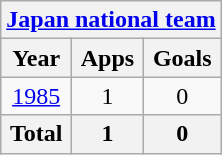<table class="wikitable" style="text-align:center">
<tr>
<th colspan=3><a href='#'>Japan national team</a></th>
</tr>
<tr>
<th>Year</th>
<th>Apps</th>
<th>Goals</th>
</tr>
<tr>
<td><a href='#'>1985</a></td>
<td>1</td>
<td>0</td>
</tr>
<tr>
<th>Total</th>
<th>1</th>
<th>0</th>
</tr>
</table>
